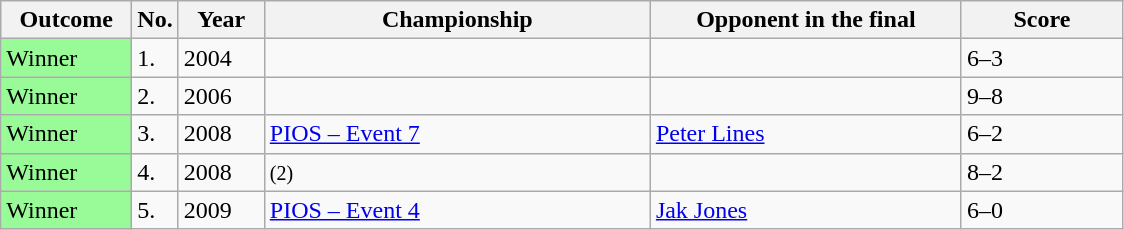<table class="sortable wikitable">
<tr>
<th width="80">Outcome</th>
<th width="20">No.</th>
<th width="50">Year</th>
<th style="width:250px;">Championship</th>
<th style="width:200px;">Opponent in the final</th>
<th style="width:100px;">Score</th>
</tr>
<tr>
<td style="background:#98fb98;">Winner</td>
<td>1.</td>
<td>2004</td>
<td></td>
<td> </td>
<td>6–3</td>
</tr>
<tr>
<td style="background:#98fb98;">Winner</td>
<td>2.</td>
<td>2006</td>
<td></td>
<td> </td>
<td>9–8</td>
</tr>
<tr>
<td style="background:#98fb98;">Winner</td>
<td>3.</td>
<td>2008</td>
<td><a href='#'>PIOS – Event 7</a></td>
<td> <a href='#'>Peter Lines</a></td>
<td>6–2</td>
</tr>
<tr>
<td style="background:#98fb98;">Winner</td>
<td>4.</td>
<td>2008</td>
<td> <small>(2)</small></td>
<td> </td>
<td>8–2</td>
</tr>
<tr>
<td style="background:#98fb98;">Winner</td>
<td>5.</td>
<td>2009</td>
<td><a href='#'>PIOS – Event 4</a></td>
<td> <a href='#'>Jak Jones</a></td>
<td>6–0</td>
</tr>
</table>
